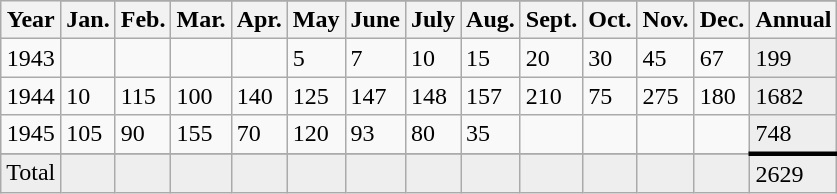<table class="wikitable">
<tr>
<th rowspan=2>Year</th>
</tr>
<tr>
<th>Jan.</th>
<th>Feb.</th>
<th>Mar.</th>
<th>Apr.</th>
<th>May</th>
<th>June</th>
<th>July</th>
<th>Aug.</th>
<th>Sept.</th>
<th>Oct.</th>
<th>Nov.</th>
<th>Dec.</th>
<th>Annual</th>
</tr>
<tr>
<td style="text-align:center">1943</td>
<td></td>
<td></td>
<td></td>
<td></td>
<td>5</td>
<td>7</td>
<td>10</td>
<td>15</td>
<td>20</td>
<td>30</td>
<td>45</td>
<td>67</td>
<td style="background: #eee;">199</td>
</tr>
<tr>
<td style="text-align:center">1944</td>
<td>10</td>
<td>115</td>
<td>100</td>
<td>140</td>
<td>125</td>
<td>147</td>
<td>148</td>
<td>157</td>
<td>210</td>
<td>75</td>
<td>275</td>
<td>180</td>
<td style="background: #eee;">1682</td>
</tr>
<tr>
<td style="text-align:center">1945</td>
<td>105</td>
<td>90</td>
<td>155</td>
<td>70</td>
<td>120</td>
<td>93</td>
<td>80</td>
<td>35</td>
<td></td>
<td></td>
<td></td>
<td></td>
<td style="background: #eee;">748</td>
</tr>
<tr>
</tr>
<tr style="background: #eee;">
<td style="text-align:center">Total</td>
<td></td>
<td></td>
<td></td>
<td></td>
<td></td>
<td></td>
<td></td>
<td></td>
<td></td>
<td></td>
<td></td>
<td></td>
<td style="border-top: black solid">2629</td>
</tr>
</table>
